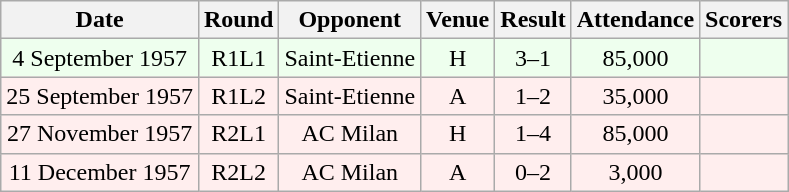<table class="wikitable sortable" style="font-size:100%; text-align:center">
<tr>
<th>Date</th>
<th>Round</th>
<th>Opponent</th>
<th>Venue</th>
<th>Result</th>
<th>Attendance</th>
<th>Scorers</th>
</tr>
<tr bgcolor = "#EEFFEE">
<td>4 September 1957</td>
<td>R1L1</td>
<td>Saint-Etienne</td>
<td>H</td>
<td>3–1</td>
<td>85,000</td>
<td></td>
</tr>
<tr bgcolor = "#FFEEEE">
<td>25 September 1957</td>
<td>R1L2</td>
<td>Saint-Etienne</td>
<td>A</td>
<td>1–2</td>
<td>35,000</td>
<td></td>
</tr>
<tr bgcolor = "#FFEEEE">
<td>27 November 1957</td>
<td>R2L1</td>
<td>AC Milan</td>
<td>H</td>
<td>1–4</td>
<td>85,000</td>
<td></td>
</tr>
<tr bgcolor = "#FFEEEE">
<td>11 December 1957</td>
<td>R2L2</td>
<td>AC Milan</td>
<td>A</td>
<td>0–2</td>
<td>3,000</td>
<td></td>
</tr>
</table>
